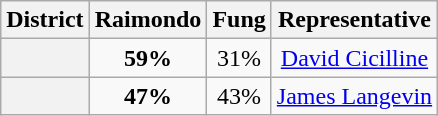<table class=wikitable>
<tr>
<th>District</th>
<th>Raimondo</th>
<th>Fung</th>
<th>Representative</th>
</tr>
<tr align=center>
<th></th>
<td><strong>59%</strong></td>
<td>31%</td>
<td><a href='#'>David Cicilline</a></td>
</tr>
<tr align=center>
<th></th>
<td><strong>47%</strong></td>
<td>43%</td>
<td><a href='#'>James Langevin</a></td>
</tr>
</table>
